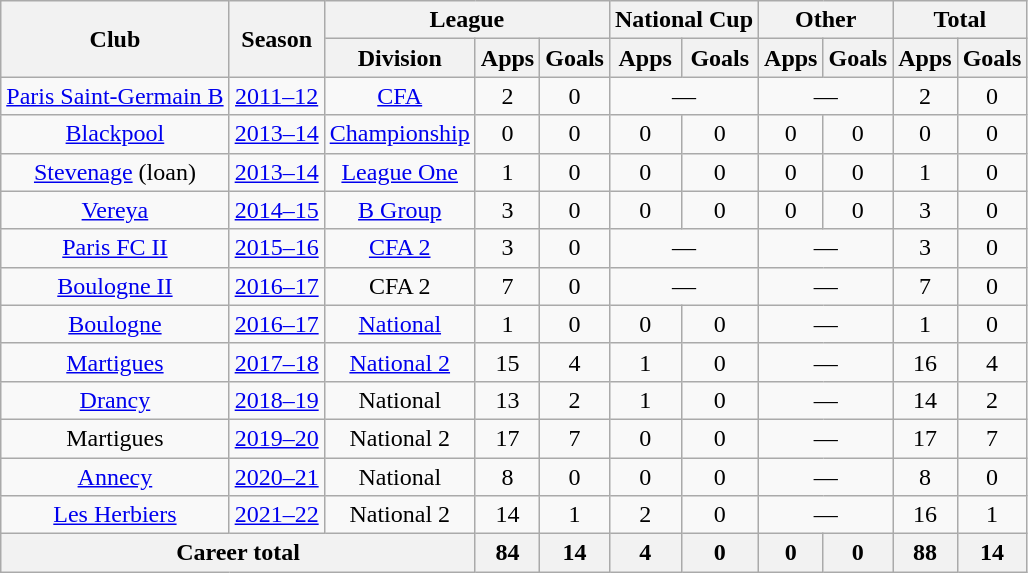<table class="wikitable" style="text-align:center">
<tr>
<th rowspan="2">Club</th>
<th rowspan="2">Season</th>
<th colspan="3">League</th>
<th colspan="2">National Cup</th>
<th colspan="2">Other</th>
<th colspan="2">Total</th>
</tr>
<tr>
<th>Division</th>
<th>Apps</th>
<th>Goals</th>
<th>Apps</th>
<th>Goals</th>
<th>Apps</th>
<th>Goals</th>
<th>Apps</th>
<th>Goals</th>
</tr>
<tr>
<td><a href='#'>Paris Saint-Germain B</a></td>
<td><a href='#'>2011–12</a></td>
<td><a href='#'>CFA</a></td>
<td>2</td>
<td>0</td>
<td colspan="2">—</td>
<td colspan="2">—</td>
<td>2</td>
<td>0</td>
</tr>
<tr>
<td><a href='#'>Blackpool</a></td>
<td><a href='#'>2013–14</a></td>
<td><a href='#'>Championship</a></td>
<td>0</td>
<td>0</td>
<td>0</td>
<td>0</td>
<td>0</td>
<td>0</td>
<td>0</td>
<td>0</td>
</tr>
<tr>
<td><a href='#'>Stevenage</a> (loan)</td>
<td><a href='#'>2013–14</a></td>
<td><a href='#'>League One</a></td>
<td>1</td>
<td>0</td>
<td>0</td>
<td>0</td>
<td>0</td>
<td>0</td>
<td>1</td>
<td>0</td>
</tr>
<tr>
<td><a href='#'>Vereya</a></td>
<td><a href='#'>2014–15</a></td>
<td><a href='#'>B Group</a></td>
<td>3</td>
<td>0</td>
<td>0</td>
<td>0</td>
<td>0</td>
<td>0</td>
<td>3</td>
<td>0</td>
</tr>
<tr>
<td><a href='#'>Paris FC II</a></td>
<td><a href='#'>2015–16</a></td>
<td><a href='#'>CFA 2</a></td>
<td>3</td>
<td>0</td>
<td colspan="2">—</td>
<td colspan="2">—</td>
<td>3</td>
<td>0</td>
</tr>
<tr>
<td><a href='#'>Boulogne II</a></td>
<td><a href='#'>2016–17</a></td>
<td>CFA 2</td>
<td>7</td>
<td>0</td>
<td colspan="2">—</td>
<td colspan="2">—</td>
<td>7</td>
<td>0</td>
</tr>
<tr>
<td><a href='#'>Boulogne</a></td>
<td><a href='#'>2016–17</a></td>
<td><a href='#'>National</a></td>
<td>1</td>
<td>0</td>
<td>0</td>
<td>0</td>
<td colspan="2">—</td>
<td>1</td>
<td>0</td>
</tr>
<tr>
<td><a href='#'>Martigues</a></td>
<td><a href='#'>2017–18</a></td>
<td><a href='#'>National 2</a></td>
<td>15</td>
<td>4</td>
<td>1</td>
<td>0</td>
<td colspan="2">—</td>
<td>16</td>
<td>4</td>
</tr>
<tr>
<td><a href='#'>Drancy</a></td>
<td><a href='#'>2018–19</a></td>
<td>National</td>
<td>13</td>
<td>2</td>
<td>1</td>
<td>0</td>
<td colspan="2">—</td>
<td>14</td>
<td>2</td>
</tr>
<tr>
<td>Martigues</td>
<td><a href='#'>2019–20</a></td>
<td>National 2</td>
<td>17</td>
<td>7</td>
<td>0</td>
<td>0</td>
<td colspan="2">—</td>
<td>17</td>
<td>7</td>
</tr>
<tr>
<td><a href='#'>Annecy</a></td>
<td><a href='#'>2020–21</a></td>
<td>National</td>
<td>8</td>
<td>0</td>
<td>0</td>
<td>0</td>
<td colspan="2">—</td>
<td>8</td>
<td>0</td>
</tr>
<tr>
<td><a href='#'>Les Herbiers</a></td>
<td><a href='#'>2021–22</a></td>
<td>National 2</td>
<td>14</td>
<td>1</td>
<td>2</td>
<td>0</td>
<td colspan="2">—</td>
<td>16</td>
<td>1</td>
</tr>
<tr>
<th colspan="3">Career total</th>
<th>84</th>
<th>14</th>
<th>4</th>
<th>0</th>
<th>0</th>
<th>0</th>
<th>88</th>
<th>14</th>
</tr>
</table>
